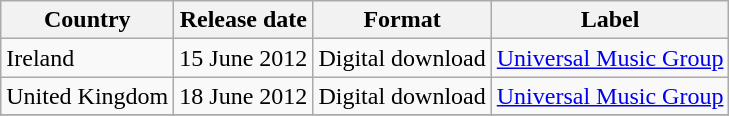<table class="wikitable" border="1">
<tr>
<th>Country</th>
<th>Release date</th>
<th>Format</th>
<th>Label</th>
</tr>
<tr>
<td>Ireland</td>
<td>15 June 2012</td>
<td>Digital download</td>
<td><a href='#'>Universal Music Group</a></td>
</tr>
<tr>
<td>United Kingdom</td>
<td>18 June 2012</td>
<td>Digital download</td>
<td><a href='#'>Universal Music Group</a></td>
</tr>
<tr>
</tr>
</table>
